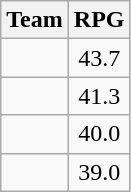<table class=wikitable>
<tr>
<th>Team</th>
<th>RPG</th>
</tr>
<tr>
<td></td>
<td align=center>43.7</td>
</tr>
<tr>
<td></td>
<td align=center>41.3</td>
</tr>
<tr>
<td></td>
<td align=center>40.0</td>
</tr>
<tr>
<td></td>
<td align=center>39.0</td>
</tr>
</table>
